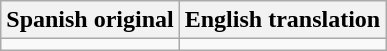<table class="wikitable">
<tr>
<th>Spanish original</th>
<th>English translation</th>
</tr>
<tr style="vertical-align:top; white-space:nowrap;">
<td></td>
<td></td>
</tr>
</table>
